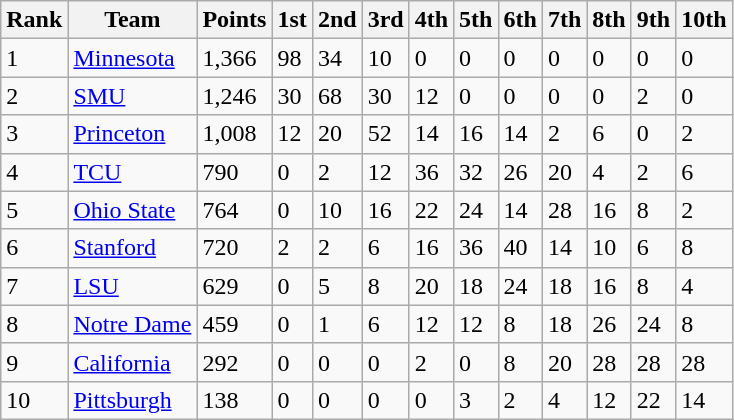<table class="wikitable">
<tr>
<th>Rank</th>
<th>Team</th>
<th>Points</th>
<th>1st</th>
<th>2nd</th>
<th>3rd</th>
<th>4th</th>
<th>5th</th>
<th>6th</th>
<th>7th</th>
<th>8th</th>
<th>9th</th>
<th>10th</th>
</tr>
<tr>
<td>1</td>
<td><a href='#'>Minnesota</a></td>
<td>1,366</td>
<td>98</td>
<td>34</td>
<td>10</td>
<td>0</td>
<td>0</td>
<td>0</td>
<td>0</td>
<td>0</td>
<td>0</td>
<td>0</td>
</tr>
<tr>
<td>2</td>
<td><a href='#'>SMU</a></td>
<td>1,246</td>
<td>30</td>
<td>68</td>
<td>30</td>
<td>12</td>
<td>0</td>
<td>0</td>
<td>0</td>
<td>0</td>
<td>2</td>
<td>0</td>
</tr>
<tr>
<td>3</td>
<td><a href='#'>Princeton</a></td>
<td>1,008</td>
<td>12</td>
<td>20</td>
<td>52</td>
<td>14</td>
<td>16</td>
<td>14</td>
<td>2</td>
<td>6</td>
<td>0</td>
<td>2</td>
</tr>
<tr>
<td>4</td>
<td><a href='#'>TCU</a></td>
<td>790</td>
<td>0</td>
<td>2</td>
<td>12</td>
<td>36</td>
<td>32</td>
<td>26</td>
<td>20</td>
<td>4</td>
<td>2</td>
<td>6</td>
</tr>
<tr>
<td>5</td>
<td><a href='#'>Ohio State</a></td>
<td>764</td>
<td>0</td>
<td>10</td>
<td>16</td>
<td>22</td>
<td>24</td>
<td>14</td>
<td>28</td>
<td>16</td>
<td>8</td>
<td>2</td>
</tr>
<tr>
<td>6</td>
<td><a href='#'>Stanford</a></td>
<td>720</td>
<td>2</td>
<td>2</td>
<td>6</td>
<td>16</td>
<td>36</td>
<td>40</td>
<td>14</td>
<td>10</td>
<td>6</td>
<td>8</td>
</tr>
<tr>
<td>7</td>
<td><a href='#'>LSU</a></td>
<td>629</td>
<td>0</td>
<td>5</td>
<td>8</td>
<td>20</td>
<td>18</td>
<td>24</td>
<td>18</td>
<td>16</td>
<td>8</td>
<td>4</td>
</tr>
<tr>
<td>8</td>
<td><a href='#'>Notre Dame</a></td>
<td>459</td>
<td>0</td>
<td>1</td>
<td>6</td>
<td>12</td>
<td>12</td>
<td>8</td>
<td>18</td>
<td>26</td>
<td>24</td>
<td>8</td>
</tr>
<tr>
<td>9</td>
<td><a href='#'>California</a></td>
<td>292</td>
<td>0</td>
<td>0</td>
<td>0</td>
<td>2</td>
<td>0</td>
<td>8</td>
<td>20</td>
<td>28</td>
<td>28</td>
<td>28</td>
</tr>
<tr>
<td>10</td>
<td><a href='#'>Pittsburgh</a></td>
<td>138</td>
<td>0</td>
<td>0</td>
<td>0</td>
<td>0</td>
<td>3</td>
<td>2</td>
<td>4</td>
<td>12</td>
<td>22</td>
<td>14</td>
</tr>
</table>
